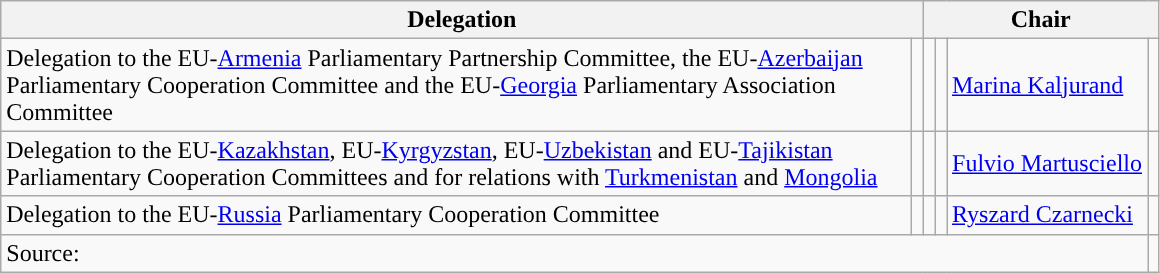<table class="wikitable">
<tr>
<th colspan=2 style="width:600px">Delegation</th>
<th colspan="5">Chair</th>
</tr>
<tr>
<td style="width:600px">Delegation to the EU-<a href='#'>Armenia</a> Parliamentary Partnership Committee, the EU-<a href='#'>Azerbaijan</a> Parliamentary Cooperation Committee and the EU-<a href='#'>Georgia</a> Parliamentary Association Committee</td>
<td align="center"><strong></strong></td>
<td style="width:1px;" style="background-color:"></td>
<td><strong></strong></td>
<td><a href='#'>Marina Kaljurand</a></td>
<td></td>
</tr>
<tr>
<td style="width:600px">Delegation to the EU-<a href='#'>Kazakhstan</a>, EU-<a href='#'>Kyrgyzstan</a>, EU-<a href='#'>Uzbekistan</a> and EU-<a href='#'>Tajikistan</a> Parliamentary Cooperation Committees and for relations with <a href='#'>Turkmenistan</a> and <a href='#'>Mongolia</a></td>
<td align="center"><strong></strong></td>
<td style="background-color:"></td>
<td><strong></strong></td>
<td><a href='#'>Fulvio Martusciello</a></td>
<td></td>
</tr>
<tr>
<td>Delegation to the EU-<a href='#'>Russia</a> Parliamentary Cooperation Committee</td>
<td align="center"><strong></strong></td>
<td style="background:"></td>
<td><strong></strong></td>
<td><a href='#'>Ryszard Czarnecki</a></td>
<td></td>
</tr>
<tr>
<td colspan=5>Source:</td>
<td></td>
</tr>
</table>
